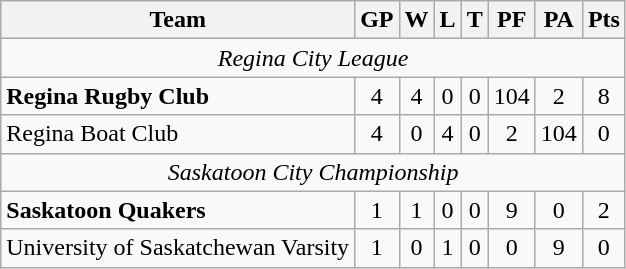<table class="wikitable">
<tr>
<th>Team</th>
<th>GP</th>
<th>W</th>
<th>L</th>
<th>T</th>
<th>PF</th>
<th>PA</th>
<th>Pts</th>
</tr>
<tr>
<td align="center" colspan="8"><em>Regina City League</em></td>
</tr>
<tr align="center">
<td align="left"><strong>Regina Rugby Club</strong></td>
<td>4</td>
<td>4</td>
<td>0</td>
<td>0</td>
<td>104</td>
<td>2</td>
<td>8</td>
</tr>
<tr align="center">
<td align="left">Regina Boat Club</td>
<td>4</td>
<td>0</td>
<td>4</td>
<td>0</td>
<td>2</td>
<td>104</td>
<td>0</td>
</tr>
<tr>
<td align="center" colspan="8"><em>Saskatoon City Championship</em></td>
</tr>
<tr align="center">
<td align="left"><strong>Saskatoon Quakers</strong></td>
<td>1</td>
<td>1</td>
<td>0</td>
<td>0</td>
<td>9</td>
<td>0</td>
<td>2</td>
</tr>
<tr align="center">
<td align="left">University of Saskatchewan Varsity</td>
<td>1</td>
<td>0</td>
<td>1</td>
<td>0</td>
<td>0</td>
<td>9</td>
<td>0</td>
</tr>
</table>
